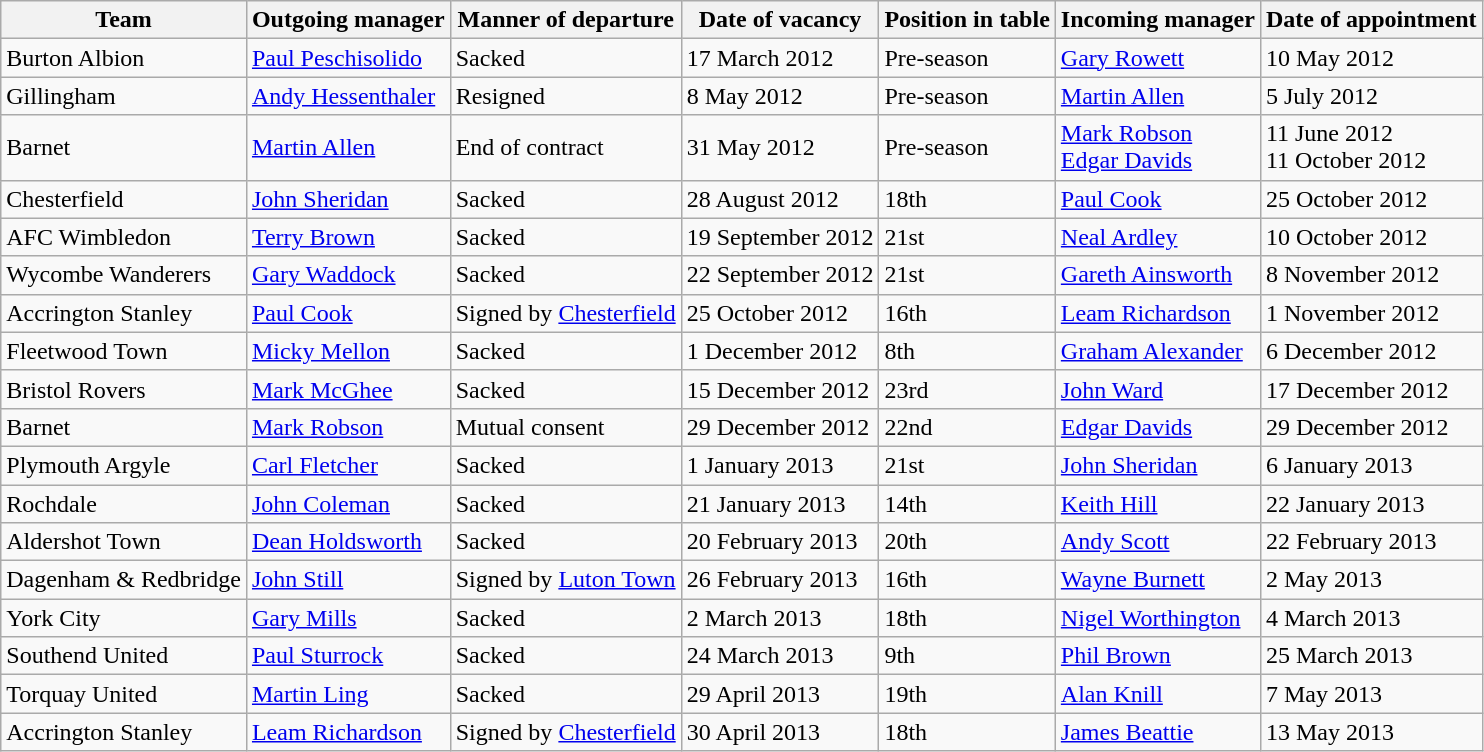<table class="wikitable">
<tr>
<th>Team</th>
<th>Outgoing manager</th>
<th>Manner of departure</th>
<th>Date of vacancy</th>
<th>Position in table</th>
<th>Incoming manager</th>
<th>Date of appointment</th>
</tr>
<tr>
<td>Burton Albion</td>
<td><a href='#'>Paul Peschisolido</a></td>
<td>Sacked</td>
<td>17 March 2012</td>
<td>Pre-season</td>
<td><a href='#'>Gary Rowett</a></td>
<td>10 May 2012</td>
</tr>
<tr>
<td>Gillingham</td>
<td><a href='#'>Andy Hessenthaler</a></td>
<td>Resigned</td>
<td>8 May 2012</td>
<td>Pre-season</td>
<td><a href='#'>Martin Allen</a></td>
<td>5 July 2012</td>
</tr>
<tr>
<td>Barnet</td>
<td><a href='#'>Martin Allen</a></td>
<td>End of contract</td>
<td>31 May 2012</td>
<td>Pre-season</td>
<td><a href='#'>Mark Robson</a><br><a href='#'>Edgar Davids</a></td>
<td>11 June 2012<br>11 October 2012</td>
</tr>
<tr>
<td>Chesterfield</td>
<td><a href='#'>John Sheridan</a></td>
<td>Sacked</td>
<td>28 August 2012</td>
<td>18th</td>
<td><a href='#'>Paul Cook</a></td>
<td>25 October 2012</td>
</tr>
<tr>
<td>AFC Wimbledon</td>
<td><a href='#'>Terry Brown</a></td>
<td>Sacked</td>
<td>19 September 2012</td>
<td>21st</td>
<td><a href='#'>Neal Ardley</a></td>
<td>10 October 2012</td>
</tr>
<tr>
<td>Wycombe Wanderers</td>
<td><a href='#'>Gary Waddock</a></td>
<td>Sacked</td>
<td>22 September 2012</td>
<td>21st</td>
<td><a href='#'>Gareth Ainsworth</a></td>
<td>8 November 2012</td>
</tr>
<tr>
<td>Accrington Stanley</td>
<td><a href='#'>Paul Cook</a></td>
<td>Signed by <a href='#'>Chesterfield</a></td>
<td>25 October 2012</td>
<td>16th</td>
<td><a href='#'>Leam Richardson</a></td>
<td>1 November 2012</td>
</tr>
<tr>
<td>Fleetwood Town</td>
<td><a href='#'>Micky Mellon</a></td>
<td>Sacked</td>
<td>1 December 2012</td>
<td>8th</td>
<td><a href='#'>Graham Alexander</a></td>
<td>6 December 2012</td>
</tr>
<tr>
<td>Bristol Rovers</td>
<td><a href='#'>Mark McGhee</a></td>
<td>Sacked</td>
<td>15 December 2012</td>
<td>23rd</td>
<td><a href='#'>John Ward</a></td>
<td>17 December 2012</td>
</tr>
<tr>
<td>Barnet</td>
<td><a href='#'>Mark Robson</a></td>
<td>Mutual consent</td>
<td>29 December 2012</td>
<td>22nd</td>
<td><a href='#'>Edgar Davids</a></td>
<td>29 December 2012</td>
</tr>
<tr>
<td>Plymouth Argyle</td>
<td><a href='#'>Carl Fletcher</a></td>
<td>Sacked</td>
<td>1 January 2013</td>
<td>21st</td>
<td><a href='#'>John Sheridan</a></td>
<td>6 January 2013</td>
</tr>
<tr>
<td>Rochdale</td>
<td><a href='#'>John Coleman</a></td>
<td>Sacked</td>
<td>21 January 2013</td>
<td>14th</td>
<td><a href='#'>Keith Hill</a></td>
<td>22 January 2013</td>
</tr>
<tr>
<td>Aldershot Town</td>
<td><a href='#'>Dean Holdsworth</a></td>
<td>Sacked</td>
<td>20 February 2013</td>
<td>20th</td>
<td><a href='#'>Andy Scott</a></td>
<td>22 February 2013</td>
</tr>
<tr>
<td>Dagenham & Redbridge</td>
<td><a href='#'>John Still</a></td>
<td>Signed by <a href='#'>Luton Town</a></td>
<td>26 February 2013</td>
<td>16th</td>
<td><a href='#'>Wayne Burnett</a></td>
<td>2 May 2013</td>
</tr>
<tr>
<td>York City</td>
<td><a href='#'>Gary Mills</a></td>
<td>Sacked</td>
<td>2 March 2013</td>
<td>18th</td>
<td><a href='#'>Nigel Worthington</a></td>
<td>4 March 2013</td>
</tr>
<tr>
<td>Southend United</td>
<td><a href='#'>Paul Sturrock</a></td>
<td>Sacked</td>
<td>24 March 2013</td>
<td>9th</td>
<td><a href='#'>Phil Brown</a></td>
<td>25 March 2013</td>
</tr>
<tr>
<td>Torquay United</td>
<td><a href='#'>Martin Ling</a></td>
<td>Sacked</td>
<td>29 April 2013</td>
<td>19th</td>
<td><a href='#'>Alan Knill</a></td>
<td>7 May 2013</td>
</tr>
<tr>
<td>Accrington Stanley</td>
<td><a href='#'>Leam Richardson</a></td>
<td>Signed by <a href='#'>Chesterfield</a></td>
<td>30 April 2013</td>
<td>18th</td>
<td><a href='#'>James Beattie</a></td>
<td>13 May 2013</td>
</tr>
</table>
